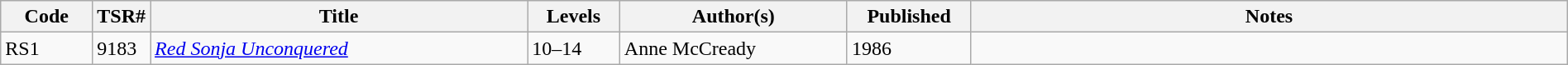<table class="wikitable" style="width: 100%">
<tr>
<th scope="col" style="width: 6%;">Code</th>
<th>TSR#</th>
<th scope="col" style="width: 25%;">Title</th>
<th scope="col" style="width: 6%;">Levels</th>
<th scope="col" style="width: 15%;">Author(s)</th>
<th scope="col" style="width: 8%;">Published</th>
<th scope="col" style="width: 40%;">Notes</th>
</tr>
<tr>
<td>RS1</td>
<td>9183</td>
<td><em><a href='#'>Red Sonja Unconquered</a></em></td>
<td>10–14</td>
<td>Anne McCready</td>
<td>1986</td>
<td> </td>
</tr>
</table>
